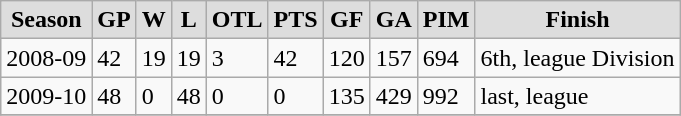<table class="wikitable">
<tr align="center" style="font-weight:bold; background-color:#dddddd;">
<td>Season</td>
<td>GP</td>
<td>W</td>
<td>L</td>
<td>OTL</td>
<td>PTS</td>
<td>GF</td>
<td>GA</td>
<td>PIM</td>
<td>Finish</td>
</tr>
<tr>
<td>2008-09</td>
<td>42</td>
<td>19</td>
<td>19</td>
<td>3</td>
<td>42</td>
<td>120</td>
<td>157</td>
<td>694</td>
<td>6th, league Division</td>
</tr>
<tr>
<td>2009-10</td>
<td>48</td>
<td>0</td>
<td>48</td>
<td>0</td>
<td>0</td>
<td>135</td>
<td>429</td>
<td>992</td>
<td>last, league</td>
</tr>
<tr bgcolor="#eeeeee">
</tr>
</table>
